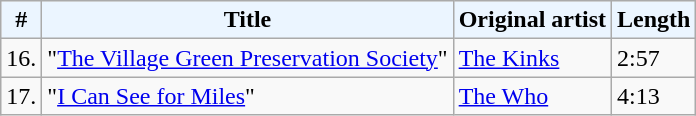<table class="wikitable">
<tr>
<th style="background:#ebf5ff;">#</th>
<th style="background:#ebf5ff;">Title</th>
<th style="background:#ebf5ff;">Original artist</th>
<th style="background:#ebf5ff;">Length</th>
</tr>
<tr>
<td>16.</td>
<td>"<a href='#'>The Village Green Preservation Society</a>"</td>
<td><a href='#'>The Kinks</a></td>
<td>2:57</td>
</tr>
<tr>
<td>17.</td>
<td>"<a href='#'>I Can See for Miles</a>"</td>
<td><a href='#'>The Who</a></td>
<td>4:13</td>
</tr>
</table>
